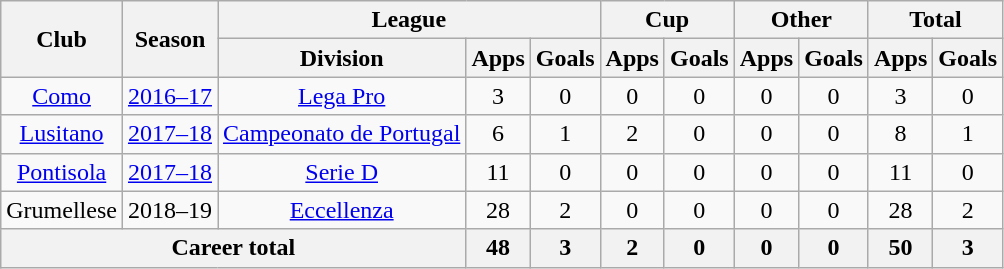<table class="wikitable" style="text-align: center">
<tr>
<th rowspan="2">Club</th>
<th rowspan="2">Season</th>
<th colspan="3">League</th>
<th colspan="2">Cup</th>
<th colspan="2">Other</th>
<th colspan="2">Total</th>
</tr>
<tr>
<th>Division</th>
<th>Apps</th>
<th>Goals</th>
<th>Apps</th>
<th>Goals</th>
<th>Apps</th>
<th>Goals</th>
<th>Apps</th>
<th>Goals</th>
</tr>
<tr>
<td><a href='#'>Como</a></td>
<td><a href='#'>2016–17</a></td>
<td><a href='#'>Lega Pro</a></td>
<td>3</td>
<td>0</td>
<td>0</td>
<td>0</td>
<td>0</td>
<td>0</td>
<td>3</td>
<td>0</td>
</tr>
<tr>
<td><a href='#'>Lusitano</a></td>
<td><a href='#'>2017–18</a></td>
<td><a href='#'>Campeonato de Portugal</a></td>
<td>6</td>
<td>1</td>
<td>2</td>
<td>0</td>
<td>0</td>
<td>0</td>
<td>8</td>
<td>1</td>
</tr>
<tr>
<td><a href='#'>Pontisola</a></td>
<td><a href='#'>2017–18</a></td>
<td><a href='#'>Serie D</a></td>
<td>11</td>
<td>0</td>
<td>0</td>
<td>0</td>
<td>0</td>
<td>0</td>
<td>11</td>
<td>0</td>
</tr>
<tr>
<td>Grumellese</td>
<td>2018–19</td>
<td><a href='#'>Eccellenza</a></td>
<td>28</td>
<td>2</td>
<td>0</td>
<td>0</td>
<td>0</td>
<td>0</td>
<td>28</td>
<td>2</td>
</tr>
<tr>
<th colspan="3">Career total</th>
<th>48</th>
<th>3</th>
<th>2</th>
<th>0</th>
<th>0</th>
<th>0</th>
<th>50</th>
<th>3</th>
</tr>
</table>
